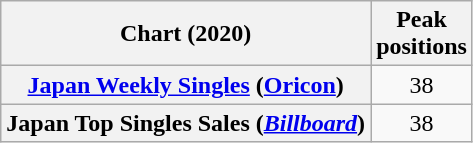<table class="wikitable sortable plainrowheaders" style="text-align:center;">
<tr>
<th scope="col">Chart (2020)</th>
<th scope="col">Peak<br>positions</th>
</tr>
<tr>
<th scope="row"><a href='#'>Japan Weekly Singles</a> (<a href='#'>Oricon</a>)</th>
<td>38</td>
</tr>
<tr>
<th scope="row">Japan Top Singles Sales (<em><a href='#'>Billboard</a></em>)</th>
<td>38</td>
</tr>
</table>
